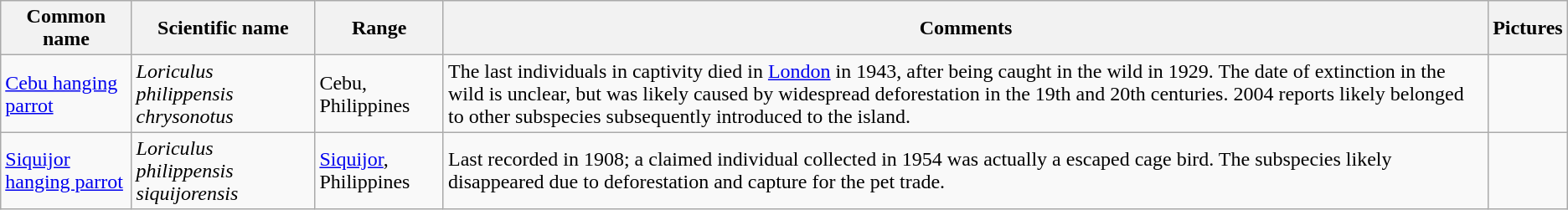<table class="wikitable sortable">
<tr>
<th>Common name</th>
<th>Scientific name</th>
<th>Range</th>
<th class="unsortable">Comments</th>
<th class="unsortable">Pictures</th>
</tr>
<tr>
<td><a href='#'>Cebu hanging parrot</a></td>
<td><em>Loriculus philippensis chrysonotus</em></td>
<td>Cebu, Philippines</td>
<td>The last individuals in captivity died in <a href='#'>London</a> in 1943, after being caught in the wild in 1929. The date of extinction in the wild is unclear, but was likely caused by widespread deforestation in the 19th and 20th centuries. 2004 reports likely belonged to other subspecies subsequently introduced to the island.</td>
<td></td>
</tr>
<tr>
<td><a href='#'>Siquijor hanging parrot</a></td>
<td><em>Loriculus philippensis siquijorensis</em></td>
<td><a href='#'>Siquijor</a>, Philippines</td>
<td>Last recorded in 1908; a claimed individual collected in 1954 was actually a escaped cage bird. The subspecies likely disappeared due to deforestation and capture for the pet trade.</td>
<td></td>
</tr>
</table>
